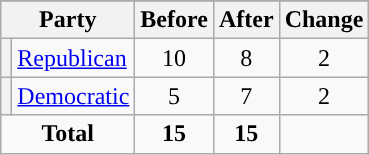<table class="wikitable" style="text-align:center;">
<tr>
</tr>
<tr>
<th colspan=2>Party</th>
<th>Before</th>
<th>After</th>
<th>Change</th>
</tr>
<tr>
<th style="background-color:"></th>
<td style="text-align:left;"><a href='#'>Republican</a></td>
<td>10</td>
<td>8</td>
<td> 2</td>
</tr>
<tr>
<th style="background-color:"></th>
<td style="text-align:left;"><a href='#'>Democratic</a></td>
<td>5</td>
<td>7</td>
<td> 2</td>
</tr>
<tr>
<td colspan=2><strong>Total</strong></td>
<td><strong>15</strong></td>
<td><strong>15</strong></td>
<td></td>
</tr>
</table>
